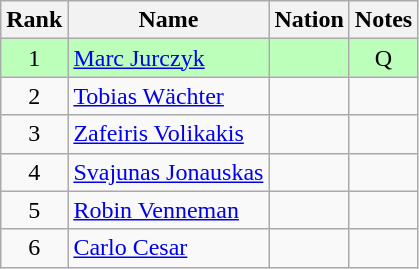<table class="wikitable sortable" style="text-align:center">
<tr>
<th>Rank</th>
<th>Name</th>
<th>Nation</th>
<th>Notes</th>
</tr>
<tr bgcolor=bbffbb>
<td>1</td>
<td align=left><a href='#'>Marc Jurczyk</a></td>
<td align=left></td>
<td>Q</td>
</tr>
<tr>
<td>2</td>
<td align=left><a href='#'>Tobias Wächter</a></td>
<td align=left></td>
<td></td>
</tr>
<tr>
<td>3</td>
<td align=left><a href='#'>Zafeiris Volikakis</a></td>
<td align=left></td>
<td></td>
</tr>
<tr>
<td>4</td>
<td align=left><a href='#'>Svajunas Jonauskas</a></td>
<td align=left></td>
<td></td>
</tr>
<tr>
<td>5</td>
<td align=left><a href='#'>Robin Venneman</a></td>
<td align=left></td>
<td></td>
</tr>
<tr>
<td>6</td>
<td align=left><a href='#'>Carlo Cesar</a></td>
<td align=left></td>
<td></td>
</tr>
</table>
